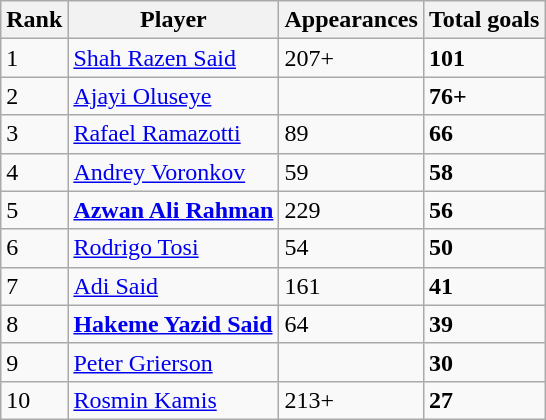<table class="wikitable">
<tr>
<th>Rank</th>
<th>Player</th>
<th>Appearances</th>
<th>Total goals</th>
</tr>
<tr>
<td>1</td>
<td> <a href='#'>Shah Razen Said</a></td>
<td>207+</td>
<td><strong>101</strong></td>
</tr>
<tr>
<td>2</td>
<td> <a href='#'>Ajayi Oluseye</a></td>
<td></td>
<td><strong>76+</strong></td>
</tr>
<tr>
<td>3</td>
<td> <a href='#'>Rafael Ramazotti</a></td>
<td>89</td>
<td><strong>66</strong></td>
</tr>
<tr>
<td>4</td>
<td> <a href='#'>Andrey Voronkov</a></td>
<td>59</td>
<td><strong>58</strong></td>
</tr>
<tr>
<td>5</td>
<td> <strong><a href='#'>Azwan Ali Rahman</a></strong></td>
<td>229</td>
<td><strong>56</strong></td>
</tr>
<tr>
<td>6</td>
<td> <a href='#'>Rodrigo Tosi</a></td>
<td>54</td>
<td><strong>50</strong></td>
</tr>
<tr>
<td>7</td>
<td> <a href='#'>Adi Said</a></td>
<td>161</td>
<td><strong>41</strong></td>
</tr>
<tr>
<td>8</td>
<td> <strong><a href='#'>Hakeme Yazid Said</a></strong></td>
<td>64</td>
<td><strong>39</strong></td>
</tr>
<tr>
<td>9</td>
<td> <a href='#'>Peter Grierson</a></td>
<td></td>
<td><strong>30</strong></td>
</tr>
<tr>
<td>10</td>
<td> <a href='#'>Rosmin Kamis</a></td>
<td>213+</td>
<td><strong>27</strong></td>
</tr>
</table>
